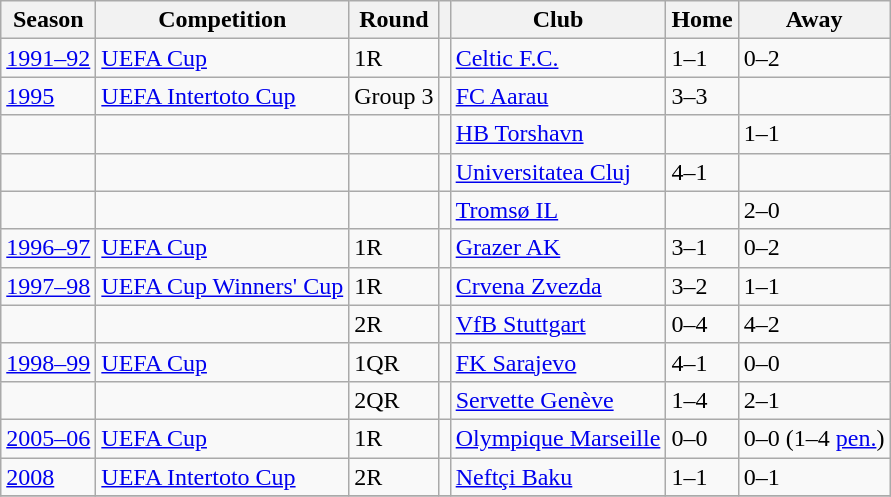<table class="wikitable">
<tr>
<th>Season</th>
<th>Competition</th>
<th>Round</th>
<th></th>
<th>Club</th>
<th>Home</th>
<th>Away</th>
</tr>
<tr>
<td><a href='#'>1991–92</a></td>
<td><a href='#'>UEFA Cup</a></td>
<td>1R</td>
<td></td>
<td><a href='#'>Celtic F.C.</a></td>
<td>1–1</td>
<td>0–2</td>
</tr>
<tr>
<td><a href='#'>1995</a></td>
<td><a href='#'>UEFA Intertoto Cup</a></td>
<td>Group 3</td>
<td></td>
<td><a href='#'>FC Aarau</a></td>
<td>3–3</td>
<td></td>
</tr>
<tr>
<td></td>
<td></td>
<td></td>
<td></td>
<td><a href='#'>HB Torshavn</a></td>
<td></td>
<td>1–1</td>
</tr>
<tr>
<td></td>
<td></td>
<td></td>
<td></td>
<td><a href='#'>Universitatea Cluj</a></td>
<td>4–1</td>
<td></td>
</tr>
<tr>
<td></td>
<td></td>
<td></td>
<td></td>
<td><a href='#'>Tromsø IL</a></td>
<td></td>
<td>2–0</td>
</tr>
<tr>
<td><a href='#'>1996–97</a></td>
<td><a href='#'>UEFA Cup</a></td>
<td>1R</td>
<td></td>
<td><a href='#'>Grazer AK</a></td>
<td>3–1</td>
<td>0–2</td>
</tr>
<tr>
<td><a href='#'>1997–98</a></td>
<td><a href='#'>UEFA Cup Winners' Cup</a></td>
<td>1R</td>
<td></td>
<td><a href='#'>Crvena Zvezda</a></td>
<td>3–2</td>
<td>1–1</td>
</tr>
<tr>
<td></td>
<td></td>
<td>2R</td>
<td></td>
<td><a href='#'>VfB Stuttgart</a></td>
<td>0–4</td>
<td>4–2</td>
</tr>
<tr>
<td><a href='#'>1998–99</a></td>
<td><a href='#'>UEFA Cup</a></td>
<td>1QR</td>
<td></td>
<td><a href='#'>FK Sarajevo</a></td>
<td>4–1</td>
<td>0–0</td>
</tr>
<tr>
<td></td>
<td></td>
<td>2QR</td>
<td></td>
<td><a href='#'>Servette Genève</a></td>
<td>1–4</td>
<td>2–1</td>
</tr>
<tr>
<td><a href='#'>2005–06</a></td>
<td><a href='#'>UEFA Cup</a></td>
<td>1R</td>
<td></td>
<td><a href='#'>Olympique Marseille</a></td>
<td>0–0</td>
<td>0–0 (1–4 <a href='#'>pen.</a>)</td>
</tr>
<tr>
<td><a href='#'>2008</a></td>
<td><a href='#'>UEFA Intertoto Cup</a></td>
<td>2R</td>
<td></td>
<td><a href='#'>Neftçi Baku</a></td>
<td>1–1</td>
<td>0–1</td>
</tr>
<tr>
</tr>
</table>
